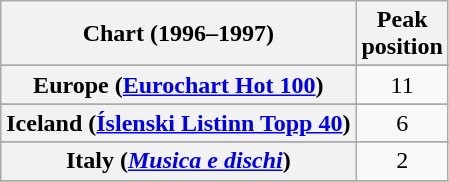<table class="wikitable sortable plainrowheaders" style="text-align:center">
<tr>
<th>Chart (1996–1997)</th>
<th>Peak<br>position</th>
</tr>
<tr>
</tr>
<tr>
</tr>
<tr>
</tr>
<tr>
</tr>
<tr>
</tr>
<tr>
<th scope="row">Europe (<a href='#'>Eurochart Hot 100</a>)</th>
<td>11</td>
</tr>
<tr>
</tr>
<tr>
</tr>
<tr>
</tr>
<tr>
<th scope="row">Iceland (<a href='#'>Íslenski Listinn Topp 40</a>)</th>
<td>6</td>
</tr>
<tr>
</tr>
<tr>
<th scope="row">Italy (<em><a href='#'>Musica e dischi</a></em>)</th>
<td>2</td>
</tr>
<tr>
</tr>
<tr>
</tr>
<tr>
</tr>
<tr>
</tr>
<tr>
</tr>
<tr>
</tr>
<tr>
</tr>
<tr>
</tr>
<tr>
</tr>
<tr>
</tr>
<tr>
</tr>
</table>
